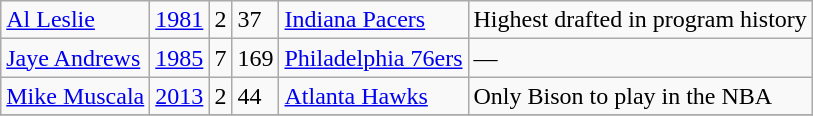<table class="wikitable">
<tr>
<td><a href='#'>Al Leslie</a></td>
<td><a href='#'>1981</a></td>
<td>2</td>
<td>37</td>
<td><a href='#'>Indiana Pacers</a></td>
<td>Highest drafted in program history</td>
</tr>
<tr>
<td><a href='#'>Jaye Andrews</a></td>
<td><a href='#'>1985</a></td>
<td>7</td>
<td>169</td>
<td><a href='#'>Philadelphia 76ers</a></td>
<td>—</td>
</tr>
<tr>
<td><a href='#'>Mike Muscala</a></td>
<td><a href='#'>2013</a></td>
<td>2</td>
<td>44</td>
<td><a href='#'>Atlanta Hawks</a></td>
<td>Only Bison to play in the NBA</td>
</tr>
<tr>
</tr>
</table>
